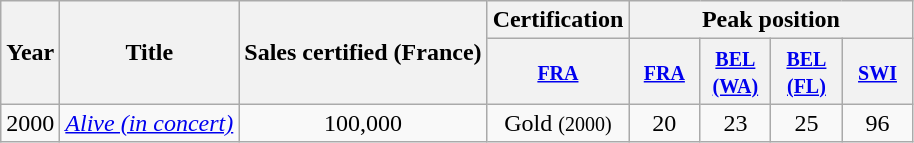<table class="wikitable">
<tr>
<th rowspan="2">Year</th>
<th rowspan="2">Title</th>
<th rowspan="2">Sales certified (France)</th>
<th colspan="1">Certification</th>
<th colspan="4">Peak position</th>
</tr>
<tr>
<th width="40" align="center"><small><a href='#'>FRA</a></small></th>
<th width="40" align="center"><small><a href='#'>FRA</a></small></th>
<th width="40" align="center"><small><a href='#'>BEL<br>(WA)</a></small></th>
<th width="40" align="center"><small><a href='#'>BEL<br>(FL)</a></small></th>
<th width="40" align="center"><small><a href='#'>SWI</a></small></th>
</tr>
<tr>
<td>2000</td>
<td><em><a href='#'>Alive (in concert)</a></em></td>
<td align="center">100,000</td>
<td align="center">Gold <small>(2000)</small></td>
<td align="center">20</td>
<td align="center">23</td>
<td align="center">25</td>
<td align="center">96</td>
</tr>
</table>
